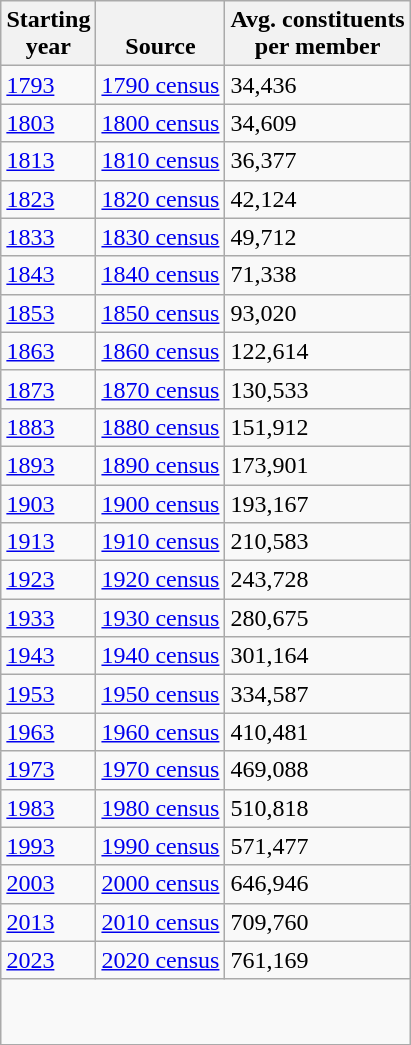<table class="wikitable" style="float:right">
<tr style="vertical-align:bottom;">
<th>Starting<br>year</th>
<th>Source</th>
<th>Avg. constituents<br>per member</th>
</tr>
<tr>
<td><a href='#'>1793</a></td>
<td nowrap><a href='#'>1790 census</a></td>
<td>34,436</td>
</tr>
<tr>
<td><a href='#'>1803</a></td>
<td><a href='#'>1800 census</a></td>
<td>34,609</td>
</tr>
<tr>
<td><a href='#'>1813</a></td>
<td><a href='#'>1810 census</a></td>
<td>36,377</td>
</tr>
<tr>
<td><a href='#'>1823</a></td>
<td><a href='#'>1820 census</a></td>
<td>42,124</td>
</tr>
<tr>
<td><a href='#'>1833</a></td>
<td><a href='#'>1830 census</a></td>
<td>49,712</td>
</tr>
<tr>
<td><a href='#'>1843</a></td>
<td><a href='#'>1840 census</a></td>
<td>71,338</td>
</tr>
<tr>
<td><a href='#'>1853</a></td>
<td><a href='#'>1850 census</a></td>
<td>93,020</td>
</tr>
<tr>
<td><a href='#'>1863</a></td>
<td><a href='#'>1860 census</a></td>
<td>122,614</td>
</tr>
<tr>
<td><a href='#'>1873</a></td>
<td><a href='#'>1870 census</a></td>
<td>130,533</td>
</tr>
<tr>
<td><a href='#'>1883</a></td>
<td><a href='#'>1880 census</a></td>
<td>151,912</td>
</tr>
<tr>
<td><a href='#'>1893</a></td>
<td><a href='#'>1890 census</a></td>
<td>173,901</td>
</tr>
<tr>
<td><a href='#'>1903</a></td>
<td><a href='#'>1900 census</a></td>
<td>193,167</td>
</tr>
<tr>
<td><a href='#'>1913</a></td>
<td><a href='#'>1910 census</a></td>
<td>210,583</td>
</tr>
<tr>
<td><a href='#'>1923</a></td>
<td><a href='#'>1920 census</a></td>
<td>243,728</td>
</tr>
<tr>
<td><a href='#'>1933</a></td>
<td><a href='#'>1930 census</a></td>
<td>280,675</td>
</tr>
<tr>
<td><a href='#'>1943</a></td>
<td><a href='#'>1940 census</a></td>
<td>301,164</td>
</tr>
<tr>
<td><a href='#'>1953</a></td>
<td><a href='#'>1950 census</a></td>
<td>334,587</td>
</tr>
<tr>
<td><a href='#'>1963</a></td>
<td><a href='#'>1960 census</a></td>
<td>410,481</td>
</tr>
<tr>
<td><a href='#'>1973</a></td>
<td><a href='#'>1970 census</a></td>
<td>469,088</td>
</tr>
<tr>
<td><a href='#'>1983</a></td>
<td><a href='#'>1980 census</a></td>
<td>510,818</td>
</tr>
<tr>
<td><a href='#'>1993</a></td>
<td><a href='#'>1990 census</a></td>
<td>571,477</td>
</tr>
<tr>
<td><a href='#'>2003</a></td>
<td><a href='#'>2000 census</a></td>
<td>646,946</td>
</tr>
<tr>
<td><a href='#'>2013</a></td>
<td><a href='#'>2010 census</a></td>
<td>709,760</td>
</tr>
<tr>
<td><a href='#'>2023</a></td>
<td><a href='#'>2020 census</a></td>
<td>761,169</td>
</tr>
<tr>
<td colspan="3"><br><br></td>
</tr>
</table>
